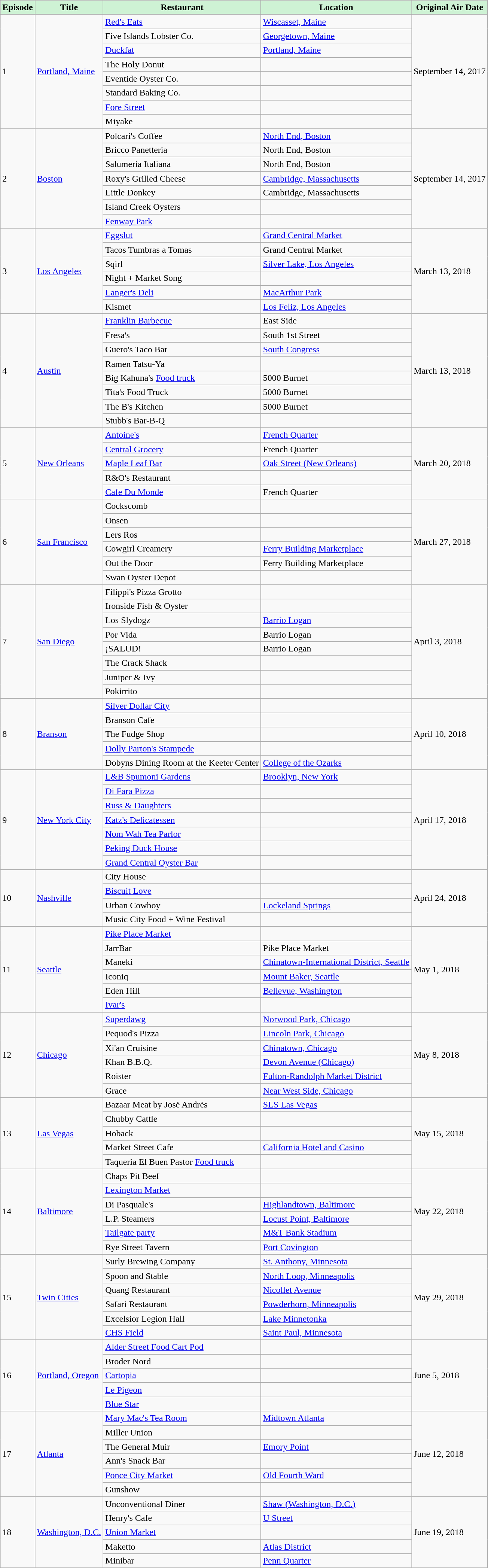<table class="wikitable">
<tr>
<th # style="background:#CEF2D4;">Episode</th>
<th # style="background:#CEF2D4;">Title</th>
<th # style="background:#CEF2D4;">Restaurant</th>
<th # style="background:#CEF2D4;">Location</th>
<th # style="background:#CEF2D4;">Original Air Date</th>
</tr>
<tr>
<td rowspan="8">1</td>
<td rowspan="8"><a href='#'>Portland, Maine</a></td>
<td><a href='#'>Red's Eats</a></td>
<td><a href='#'>Wiscasset, Maine</a></td>
<td rowspan="8">September 14, 2017</td>
</tr>
<tr>
<td>Five Islands Lobster Co.</td>
<td><a href='#'>Georgetown, Maine</a></td>
</tr>
<tr>
<td><a href='#'>Duckfat</a></td>
<td><a href='#'>Portland, Maine</a></td>
</tr>
<tr>
<td>The Holy Donut</td>
<td></td>
</tr>
<tr>
<td>Eventide Oyster Co.</td>
<td></td>
</tr>
<tr>
<td>Standard Baking Co.</td>
<td></td>
</tr>
<tr>
<td><a href='#'>Fore Street</a></td>
<td></td>
</tr>
<tr>
<td>Miyake</td>
<td></td>
</tr>
<tr>
<td rowspan="7">2</td>
<td rowspan="7"><a href='#'>Boston</a></td>
<td>Polcari's Coffee</td>
<td><a href='#'>North End, Boston</a></td>
<td rowspan="7">September 14, 2017</td>
</tr>
<tr>
<td>Bricco Panetteria</td>
<td>North End, Boston</td>
</tr>
<tr>
<td>Salumeria Italiana</td>
<td>North End, Boston</td>
</tr>
<tr>
<td>Roxy's Grilled Cheese</td>
<td><a href='#'>Cambridge, Massachusetts</a></td>
</tr>
<tr>
<td>Little Donkey</td>
<td>Cambridge, Massachusetts</td>
</tr>
<tr>
<td>Island Creek Oysters</td>
</tr>
<tr>
<td><a href='#'>Fenway Park</a></td>
<td></td>
</tr>
<tr>
<td rowspan="6">3</td>
<td rowspan="6"><a href='#'>Los Angeles</a></td>
<td><a href='#'>Eggslut</a></td>
<td><a href='#'>Grand Central Market</a></td>
<td rowspan="6">March 13, 2018</td>
</tr>
<tr>
<td>Tacos Tumbras a Tomas</td>
<td>Grand Central Market</td>
</tr>
<tr>
<td>Sqirl</td>
<td><a href='#'>Silver Lake, Los Angeles</a></td>
</tr>
<tr>
<td>Night + Market Song</td>
<td></td>
</tr>
<tr>
<td><a href='#'>Langer's Deli</a></td>
<td><a href='#'>MacArthur Park</a></td>
</tr>
<tr>
<td>Kismet</td>
<td><a href='#'>Los Feliz, Los Angeles</a></td>
</tr>
<tr>
<td rowspan="8">4</td>
<td rowspan="8"><a href='#'>Austin</a></td>
<td><a href='#'>Franklin Barbecue</a></td>
<td>East Side</td>
<td rowspan="8">March 13, 2018</td>
</tr>
<tr>
<td>Fresa's</td>
<td>South 1st Street</td>
</tr>
<tr>
<td>Guero's Taco Bar</td>
<td><a href='#'>South Congress</a></td>
</tr>
<tr>
<td>Ramen Tatsu-Ya</td>
<td></td>
</tr>
<tr>
<td>Big Kahuna's <a href='#'>Food truck</a></td>
<td>5000 Burnet</td>
</tr>
<tr>
<td>Tita's Food Truck</td>
<td>5000 Burnet</td>
</tr>
<tr>
<td>The B's Kitchen</td>
<td>5000 Burnet</td>
</tr>
<tr>
<td>Stubb's Bar-B-Q</td>
<td></td>
</tr>
<tr>
<td rowspan="5">5</td>
<td rowspan="5"><a href='#'>New Orleans</a></td>
<td><a href='#'>Antoine's</a></td>
<td><a href='#'>French Quarter</a></td>
<td rowspan="5">March 20, 2018</td>
</tr>
<tr>
<td><a href='#'>Central Grocery</a></td>
<td>French Quarter</td>
</tr>
<tr>
<td><a href='#'>Maple Leaf Bar</a></td>
<td><a href='#'>Oak Street (New Orleans)</a></td>
</tr>
<tr>
<td>R&O's Restaurant</td>
<td></td>
</tr>
<tr>
<td><a href='#'>Cafe Du Monde</a></td>
<td>French Quarter</td>
</tr>
<tr>
<td rowspan="6">6</td>
<td rowspan="6"><a href='#'>San Francisco</a></td>
<td>Cockscomb</td>
<td></td>
<td rowspan="6">March 27, 2018</td>
</tr>
<tr>
<td>Onsen</td>
<td></td>
</tr>
<tr>
<td>Lers Ros</td>
<td></td>
</tr>
<tr>
<td>Cowgirl Creamery</td>
<td><a href='#'>Ferry Building Marketplace</a></td>
</tr>
<tr>
<td>Out the Door</td>
<td>Ferry Building Marketplace</td>
</tr>
<tr>
<td>Swan Oyster Depot</td>
<td></td>
</tr>
<tr>
<td rowspan="8">7</td>
<td rowspan="8"><a href='#'>San Diego</a></td>
<td>Filippi's Pizza Grotto</td>
<td></td>
<td rowspan="8">April 3, 2018</td>
</tr>
<tr>
<td>Ironside Fish & Oyster</td>
<td></td>
</tr>
<tr>
<td>Los Slydogz</td>
<td><a href='#'>Barrio Logan</a></td>
</tr>
<tr>
<td>Por Vida</td>
<td>Barrio Logan</td>
</tr>
<tr>
<td>¡SALUD!</td>
<td>Barrio Logan</td>
</tr>
<tr>
<td>The Crack Shack</td>
<td></td>
</tr>
<tr>
<td>Juniper & Ivy</td>
<td></td>
</tr>
<tr>
<td>Pokirrito</td>
<td></td>
</tr>
<tr>
<td rowspan="5">8</td>
<td rowspan="5"><a href='#'>Branson</a></td>
<td><a href='#'>Silver Dollar City</a></td>
<td></td>
<td rowspan="5">April 10, 2018</td>
</tr>
<tr>
<td>Branson Cafe</td>
<td></td>
</tr>
<tr>
<td>The Fudge Shop</td>
<td></td>
</tr>
<tr>
<td><a href='#'>Dolly Parton's Stampede</a></td>
<td></td>
</tr>
<tr>
<td>Dobyns Dining Room at the Keeter Center</td>
<td><a href='#'>College of the Ozarks</a></td>
</tr>
<tr>
<td rowspan="7">9</td>
<td rowspan="7"><a href='#'>New York City</a></td>
<td><a href='#'>L&B Spumoni Gardens</a></td>
<td><a href='#'>Brooklyn, New York</a></td>
<td rowspan="7">April 17, 2018</td>
</tr>
<tr>
<td><a href='#'>Di Fara Pizza</a></td>
<td></td>
</tr>
<tr>
<td><a href='#'>Russ & Daughters</a></td>
<td></td>
</tr>
<tr>
<td><a href='#'>Katz's Delicatessen</a></td>
<td></td>
</tr>
<tr>
<td><a href='#'>Nom Wah Tea Parlor</a></td>
<td></td>
</tr>
<tr>
<td><a href='#'>Peking Duck House</a></td>
<td></td>
</tr>
<tr>
<td><a href='#'>Grand Central Oyster Bar</a></td>
<td></td>
</tr>
<tr>
<td rowspan="4">10</td>
<td rowspan="4"><a href='#'>Nashville</a></td>
<td>City House</td>
<td></td>
<td rowspan="4">April 24, 2018</td>
</tr>
<tr>
<td><a href='#'>Biscuit Love</a></td>
<td></td>
</tr>
<tr>
<td>Urban Cowboy</td>
<td><a href='#'>Lockeland Springs</a></td>
</tr>
<tr>
<td>Music City Food + Wine Festival</td>
<td></td>
</tr>
<tr>
<td rowspan="6">11</td>
<td rowspan="6"><a href='#'>Seattle</a></td>
<td><a href='#'>Pike Place Market</a></td>
<td></td>
<td rowspan="6">May 1, 2018</td>
</tr>
<tr>
<td>JarrBar</td>
<td>Pike Place Market</td>
</tr>
<tr>
<td>Maneki</td>
<td><a href='#'>Chinatown-International District, Seattle</a></td>
</tr>
<tr>
<td>Iconiq</td>
<td><a href='#'>Mount Baker, Seattle</a></td>
</tr>
<tr>
<td>Eden Hill</td>
<td><a href='#'>Bellevue, Washington</a></td>
</tr>
<tr>
<td><a href='#'>Ivar's</a></td>
<td></td>
</tr>
<tr>
<td rowspan="6">12</td>
<td rowspan="6"><a href='#'>Chicago</a></td>
<td><a href='#'>Superdawg</a></td>
<td><a href='#'>Norwood Park, Chicago</a></td>
<td rowspan="6">May 8, 2018</td>
</tr>
<tr>
<td>Pequod's Pizza</td>
<td><a href='#'>Lincoln Park, Chicago</a></td>
</tr>
<tr>
<td>Xi'an Cruisine</td>
<td><a href='#'>Chinatown, Chicago</a></td>
</tr>
<tr>
<td>Khan B.B.Q.</td>
<td><a href='#'>Devon Avenue (Chicago)</a></td>
</tr>
<tr>
<td>Roister</td>
<td><a href='#'>Fulton-Randolph Market District</a></td>
</tr>
<tr>
<td>Grace</td>
<td><a href='#'>Near West Side, Chicago</a></td>
</tr>
<tr>
<td rowspan="5">13</td>
<td rowspan="5"><a href='#'>Las Vegas</a></td>
<td>Bazaar Meat by Josė Andrės</td>
<td><a href='#'>SLS Las Vegas</a></td>
<td rowspan="5">May 15, 2018</td>
</tr>
<tr>
<td>Chubby Cattle</td>
<td></td>
</tr>
<tr>
<td>Hoback</td>
<td></td>
</tr>
<tr>
<td>Market Street Cafe</td>
<td><a href='#'>California Hotel and Casino</a></td>
</tr>
<tr>
<td>Taqueria El Buen Pastor <a href='#'>Food truck</a></td>
<td></td>
</tr>
<tr>
<td rowspan="6">14</td>
<td rowspan="6"><a href='#'>Baltimore</a></td>
<td>Chaps Pit Beef</td>
<td></td>
<td rowspan="6">May 22, 2018</td>
</tr>
<tr>
<td><a href='#'>Lexington Market</a></td>
</tr>
<tr>
<td>Di Pasquale's</td>
<td><a href='#'>Highlandtown, Baltimore</a></td>
</tr>
<tr>
<td>L.P. Steamers</td>
<td><a href='#'>Locust Point, Baltimore</a></td>
</tr>
<tr>
<td><a href='#'>Tailgate party</a></td>
<td><a href='#'>M&T Bank Stadium</a></td>
</tr>
<tr>
<td>Rye Street Tavern</td>
<td><a href='#'>Port Covington</a></td>
</tr>
<tr>
<td rowspan="6">15</td>
<td rowspan="6"><a href='#'>Twin Cities</a></td>
<td>Surly Brewing Company</td>
<td><a href='#'>St. Anthony, Minnesota</a></td>
<td rowspan="6">May 29, 2018</td>
</tr>
<tr>
<td>Spoon and Stable</td>
<td><a href='#'>North Loop, Minneapolis</a></td>
</tr>
<tr>
<td>Quang Restaurant</td>
<td><a href='#'>Nicollet Avenue</a></td>
</tr>
<tr>
<td>Safari Restaurant</td>
<td><a href='#'>Powderhorn, Minneapolis</a></td>
</tr>
<tr>
<td>Excelsior Legion Hall</td>
<td><a href='#'>Lake Minnetonka</a></td>
</tr>
<tr>
<td><a href='#'>CHS Field</a></td>
<td><a href='#'>Saint Paul, Minnesota</a></td>
</tr>
<tr>
<td rowspan="5">16</td>
<td rowspan="5"><a href='#'>Portland, Oregon</a></td>
<td><a href='#'>Alder Street Food Cart Pod</a></td>
<td></td>
<td rowspan="5">June 5, 2018</td>
</tr>
<tr>
<td>Broder Nord</td>
<td></td>
</tr>
<tr>
<td><a href='#'>Cartopia</a></td>
<td></td>
</tr>
<tr>
<td><a href='#'>Le Pigeon</a></td>
<td></td>
</tr>
<tr>
<td><a href='#'>Blue Star</a></td>
<td></td>
</tr>
<tr>
<td rowspan="6">17</td>
<td rowspan="6"><a href='#'>Atlanta</a></td>
<td><a href='#'>Mary Mac's Tea Room</a></td>
<td><a href='#'>Midtown Atlanta</a></td>
<td rowspan="6">June 12, 2018</td>
</tr>
<tr>
<td>Miller Union</td>
<td></td>
</tr>
<tr>
<td>The General Muir</td>
<td><a href='#'>Emory Point</a></td>
</tr>
<tr>
<td>Ann's Snack Bar</td>
<td></td>
</tr>
<tr>
<td><a href='#'>Ponce City Market</a></td>
<td><a href='#'>Old Fourth Ward</a></td>
</tr>
<tr>
<td>Gunshow</td>
<td></td>
</tr>
<tr>
<td rowspan="5">18</td>
<td rowspan="5"><a href='#'>Washington, D.C.</a></td>
<td>Unconventional Diner</td>
<td><a href='#'>Shaw (Washington, D.C.)</a></td>
<td rowspan="5">June 19, 2018</td>
</tr>
<tr>
<td>Henry's Cafe</td>
<td><a href='#'>U Street</a></td>
</tr>
<tr>
<td><a href='#'>Union Market</a></td>
<td></td>
</tr>
<tr>
<td>Maketto</td>
<td><a href='#'>Atlas District</a></td>
</tr>
<tr>
<td>Minibar</td>
<td><a href='#'>Penn Quarter</a></td>
</tr>
</table>
